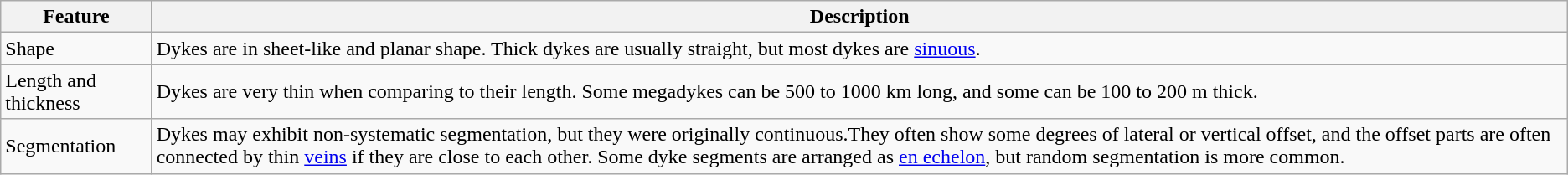<table class="wikitable">
<tr>
<th>Feature</th>
<th>Description</th>
</tr>
<tr>
<td>Shape</td>
<td>Dykes are in sheet-like and planar shape. Thick dykes are usually straight, but most dykes are <a href='#'>sinuous</a>.</td>
</tr>
<tr>
<td>Length and thickness</td>
<td>Dykes are very thin when comparing to their length. Some megadykes can be 500 to 1000 km long, and some can be 100 to 200 m thick.</td>
</tr>
<tr>
<td>Segmentation</td>
<td>Dykes may exhibit non-systematic segmentation, but they were originally continuous.They often show some degrees of lateral or vertical offset, and the offset parts are often connected by thin <a href='#'>veins</a> if they are close to each other. Some dyke segments are arranged as <a href='#'>en echelon</a>, but random segmentation is more common.</td>
</tr>
</table>
